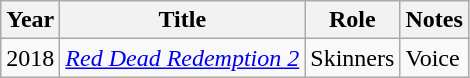<table class="wikitable sortable">
<tr>
<th>Year</th>
<th>Title</th>
<th>Role</th>
<th>Notes</th>
</tr>
<tr>
<td>2018</td>
<td><em><a href='#'>Red Dead Redemption 2</a></em></td>
<td>Skinners</td>
<td>Voice</td>
</tr>
</table>
